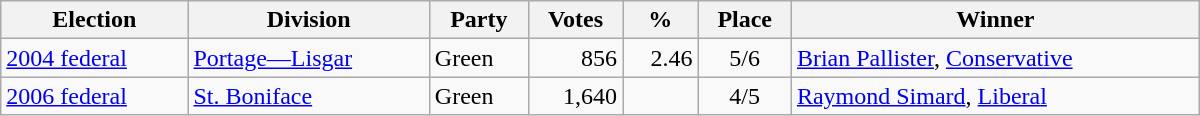<table class="wikitable" width="800">
<tr>
<th align="left">Election</th>
<th align="left">Division</th>
<th align="left">Party</th>
<th align="right">Votes</th>
<th align="right">%</th>
<th align="center">Place</th>
<th align="center">Winner</th>
</tr>
<tr>
<td align="left"><a href='#'>2004 federal</a></td>
<td align="left"><a href='#'>Portage—Lisgar</a></td>
<td align="left">Green</td>
<td align="right">856</td>
<td align="right">2.46</td>
<td align="center">5/6</td>
<td align="left"><a href='#'>Brian Pallister</a>, <a href='#'>Conservative</a></td>
</tr>
<tr>
<td align="left"><a href='#'>2006 federal</a></td>
<td align="left"><a href='#'>St. Boniface</a></td>
<td align="left">Green</td>
<td align="right">1,640</td>
<td align="right"></td>
<td align="center">4/5</td>
<td align="left"><a href='#'>Raymond Simard</a>, <a href='#'>Liberal</a></td>
</tr>
</table>
